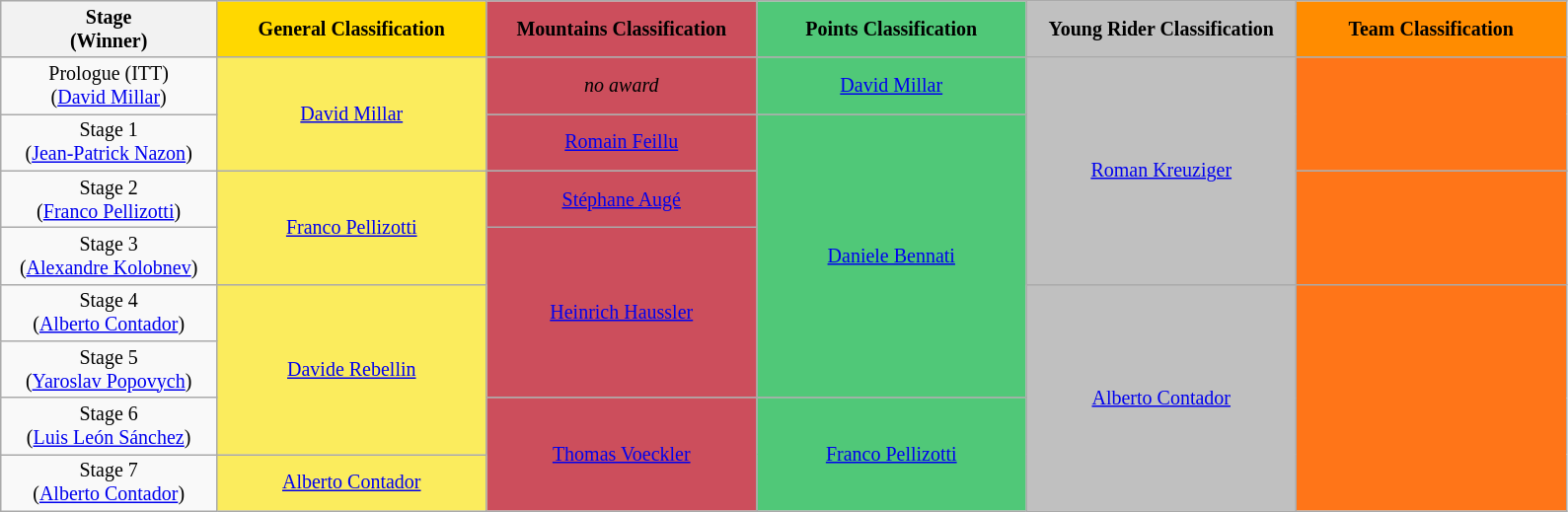<table class="wikitable" style="text-align: center; font-size:smaller;">
<tr style="background-color: #efefef;">
<th width="12%">Stage<br>(Winner)</th>
<th style="background:#FFD800;" width="15%">General Classification<br></th>
<th style="background:#CC4E5C;" width="15%">Mountains Classification<br></th>
<th style="background:#50C878;" width="15%">Points Classification<br></th>
<th style="background:silver;" width="15%">Young Rider Classification<br></th>
<th style="background:#FF8C00;" width="15%">Team Classification</th>
</tr>
<tr>
<td>Prologue (ITT)<br>(<a href='#'>David Millar</a>)</td>
<td style="background:#FBEC5D;" rowspan="2"><a href='#'>David Millar</a></td>
<td style="background:#CC4E5C;" rowspan="1"><em>no award</em></td>
<td style="background:#50C878;" rowspan="1"><a href='#'>David Millar</a></td>
<td style="background:silver;" rowspan="4"><a href='#'>Roman Kreuziger</a></td>
<td style="background:#FF7518;" rowspan="2"></td>
</tr>
<tr>
<td>Stage 1<br>(<a href='#'>Jean-Patrick Nazon</a>)</td>
<td style="background:#CC4E5C;" rowspan="1"><a href='#'>Romain Feillu</a></td>
<td style="background:#50C878;" rowspan="5"><a href='#'>Daniele Bennati</a></td>
</tr>
<tr>
<td>Stage 2<br>(<a href='#'>Franco Pellizotti</a>)</td>
<td style="background:#FBEC5D;" rowspan="2"><a href='#'>Franco Pellizotti</a></td>
<td style="background:#CC4E5C;" rowspan="1"><a href='#'>Stéphane Augé</a></td>
<td style="background:#FF7518;" rowspan="2"></td>
</tr>
<tr>
<td>Stage 3<br>(<a href='#'>Alexandre Kolobnev</a>)</td>
<td style="background:#CC4E5C;" rowspan="3"><a href='#'>Heinrich Haussler</a></td>
</tr>
<tr>
<td>Stage 4<br>(<a href='#'>Alberto Contador</a>)</td>
<td style="background:#FBEC5D;" rowspan="3"><a href='#'>Davide Rebellin</a></td>
<td style="background:silver;" rowspan="4"><a href='#'>Alberto Contador</a></td>
<td style="background:#FF7518;" rowspan="4"></td>
</tr>
<tr>
<td>Stage 5<br>(<a href='#'>Yaroslav Popovych</a>)</td>
</tr>
<tr>
<td>Stage 6<br>(<a href='#'>Luis León Sánchez</a>)</td>
<td style="background:#CC4E5C;" rowspan="2"><a href='#'>Thomas Voeckler</a></td>
<td style="background:#50C878;" rowspan="2"><a href='#'>Franco Pellizotti</a></td>
</tr>
<tr>
<td>Stage 7<br>(<a href='#'>Alberto Contador</a>)</td>
<td style="background:#FBEC5D;"><a href='#'>Alberto Contador</a></td>
</tr>
</table>
